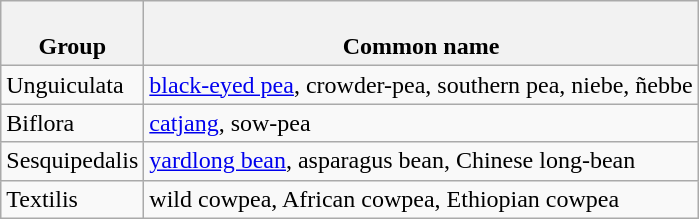<table class="wikitable">
<tr>
<th><br>Group</th>
<th><br>Common name</th>
</tr>
<tr>
<td>Unguiculata</td>
<td><a href='#'>black-eyed pea</a>, crowder-pea, southern pea, niebe, ñebbe</td>
</tr>
<tr>
<td>Biflora</td>
<td><a href='#'>catjang</a>, sow-pea</td>
</tr>
<tr>
<td>Sesquipedalis</td>
<td><a href='#'>yardlong bean</a>, asparagus bean, Chinese long-bean</td>
</tr>
<tr>
<td>Textilis</td>
<td>wild cowpea, African cowpea, Ethiopian cowpea</td>
</tr>
</table>
